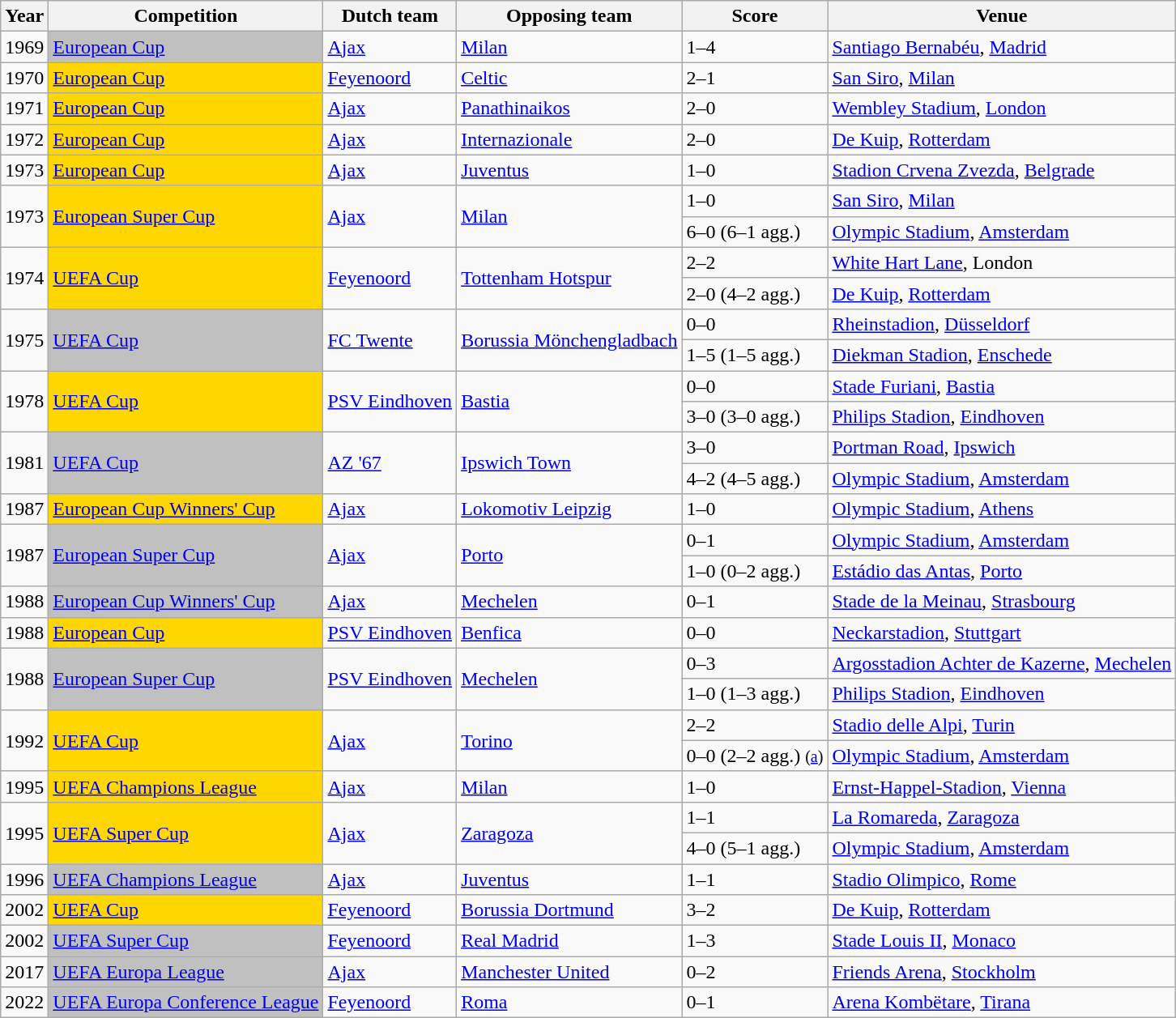<table class="wikitable sortable">
<tr>
<th>Year</th>
<th>Competition</th>
<th> Dutch team</th>
<th>Opposing team</th>
<th>Score</th>
<th>Venue</th>
</tr>
<tr>
<td>1969</td>
<td bgcolor=silver><a href='#'>European Cup</a></td>
<td><a href='#'>Ajax</a></td>
<td> <a href='#'>Milan</a></td>
<td>1–4</td>
<td> <a href='#'>Santiago Bernabéu</a>, <a href='#'>Madrid</a></td>
</tr>
<tr>
<td>1970</td>
<td bgcolor=gold><a href='#'>European Cup</a></td>
<td><a href='#'>Feyenoord</a></td>
<td> <a href='#'>Celtic</a></td>
<td>2–1 </td>
<td> <a href='#'>San Siro</a>, <a href='#'>Milan</a></td>
</tr>
<tr>
<td>1971</td>
<td bgcolor=gold><a href='#'>European Cup</a></td>
<td><a href='#'>Ajax</a></td>
<td> <a href='#'>Panathinaikos</a></td>
<td>2–0</td>
<td> <a href='#'>Wembley Stadium</a>, <a href='#'>London</a></td>
</tr>
<tr>
<td>1972</td>
<td bgcolor=gold><a href='#'>European Cup</a></td>
<td><a href='#'>Ajax</a></td>
<td> <a href='#'>Internazionale</a></td>
<td>2–0</td>
<td> <a href='#'>De Kuip</a>, <a href='#'>Rotterdam</a></td>
</tr>
<tr>
<td>1973</td>
<td bgcolor=gold><a href='#'>European Cup</a></td>
<td><a href='#'>Ajax</a></td>
<td> <a href='#'>Juventus</a></td>
<td>1–0</td>
<td> <a href='#'>Stadion Crvena Zvezda</a>, <a href='#'>Belgrade</a></td>
</tr>
<tr>
<td rowspan=2>1973</td>
<td rowspan=2 bgcolor=gold><a href='#'>European Super Cup</a></td>
<td rowspan=2><a href='#'>Ajax</a></td>
<td rowspan=2> <a href='#'>Milan</a></td>
<td>1–0</td>
<td> <a href='#'>San Siro</a>, <a href='#'>Milan</a></td>
</tr>
<tr>
<td>6–0 (6–1 agg.)</td>
<td> <a href='#'>Olympic Stadium</a>, <a href='#'>Amsterdam</a></td>
</tr>
<tr>
<td rowspan=2>1974</td>
<td rowspan=2 bgcolor=gold><a href='#'>UEFA Cup</a></td>
<td rowspan=2><a href='#'>Feyenoord</a></td>
<td rowspan=2> <a href='#'>Tottenham Hotspur</a></td>
<td>2–2</td>
<td> <a href='#'>White Hart Lane</a>, London</td>
</tr>
<tr>
<td>2–0 (4–2 agg.)</td>
<td> <a href='#'>De Kuip</a>, <a href='#'>Rotterdam</a></td>
</tr>
<tr>
<td rowspan=2>1975</td>
<td rowspan=2 bgcolor=silver><a href='#'>UEFA Cup</a></td>
<td rowspan=2><a href='#'>FC Twente</a></td>
<td rowspan=2> <a href='#'>Borussia Mönchengladbach</a></td>
<td>0–0</td>
<td> <a href='#'>Rheinstadion</a>, <a href='#'>Düsseldorf</a></td>
</tr>
<tr>
<td>1–5 (1–5 agg.)</td>
<td> <a href='#'>Diekman Stadion</a>, <a href='#'>Enschede</a></td>
</tr>
<tr>
<td rowspan=2>1978</td>
<td rowspan=2 bgcolor=gold><a href='#'>UEFA Cup</a></td>
<td rowspan=2><a href='#'>PSV Eindhoven</a></td>
<td rowspan=2> <a href='#'>Bastia</a></td>
<td>0–0</td>
<td> <a href='#'>Stade Furiani</a>, <a href='#'>Bastia</a></td>
</tr>
<tr>
<td>3–0 (3–0 agg.)</td>
<td> <a href='#'>Philips Stadion</a>, <a href='#'>Eindhoven</a></td>
</tr>
<tr>
<td rowspan=2>1981</td>
<td rowspan=2 bgcolor=silver><a href='#'>UEFA Cup</a></td>
<td rowspan=2><a href='#'>AZ '67</a></td>
<td rowspan=2> <a href='#'>Ipswich Town</a></td>
<td>3–0</td>
<td> <a href='#'>Portman Road</a>, <a href='#'>Ipswich</a></td>
</tr>
<tr>
<td>4–2 (4–5 agg.)</td>
<td> <a href='#'>Olympic Stadium</a>, <a href='#'>Amsterdam</a></td>
</tr>
<tr>
<td>1987</td>
<td bgcolor=gold><a href='#'>European Cup Winners' Cup</a></td>
<td><a href='#'>Ajax</a></td>
<td> <a href='#'>Lokomotiv Leipzig</a></td>
<td>1–0</td>
<td> <a href='#'>Olympic Stadium</a>, <a href='#'>Athens</a></td>
</tr>
<tr>
<td rowspan=2>1987</td>
<td rowspan=2 bgcolor=silver><a href='#'>European Super Cup</a></td>
<td rowspan=2><a href='#'>Ajax</a></td>
<td rowspan=2> <a href='#'>Porto</a></td>
<td>0–1</td>
<td> <a href='#'>Olympic Stadium</a>, <a href='#'>Amsterdam</a></td>
</tr>
<tr>
<td>1–0 (0–2 agg.)</td>
<td> <a href='#'>Estádio das Antas</a>, <a href='#'>Porto</a></td>
</tr>
<tr>
<td>1988</td>
<td bgcolor=silver><a href='#'>European Cup Winners' Cup</a></td>
<td><a href='#'>Ajax</a></td>
<td> <a href='#'>Mechelen</a></td>
<td>0–1</td>
<td> <a href='#'>Stade de la Meinau</a>, <a href='#'>Strasbourg</a></td>
</tr>
<tr>
<td>1988</td>
<td bgcolor=gold><a href='#'>European Cup</a></td>
<td><a href='#'>PSV Eindhoven</a></td>
<td> <a href='#'>Benfica</a></td>
<td>0–0  <small></small></td>
<td> <a href='#'>Neckarstadion</a>, <a href='#'>Stuttgart</a></td>
</tr>
<tr>
<td rowspan=2>1988</td>
<td rowspan=2 bgcolor=silver><a href='#'>European Super Cup</a></td>
<td rowspan=2><a href='#'>PSV Eindhoven</a></td>
<td rowspan=2> <a href='#'>Mechelen</a></td>
<td>0–3</td>
<td> <a href='#'>Argosstadion Achter de Kazerne</a>, <a href='#'>Mechelen</a></td>
</tr>
<tr>
<td>1–0 (1–3 agg.)</td>
<td> <a href='#'>Philips Stadion</a>, <a href='#'>Eindhoven</a></td>
</tr>
<tr>
<td rowspan=2>1992</td>
<td rowspan=2 bgcolor=gold><a href='#'>UEFA Cup</a></td>
<td rowspan=2><a href='#'>Ajax</a></td>
<td rowspan=2> <a href='#'>Torino</a></td>
<td>2–2</td>
<td> <a href='#'>Stadio delle Alpi</a>, <a href='#'>Turin</a></td>
</tr>
<tr>
<td>0–0 (2–2 agg.) <small>(<a href='#'>a</a>)</small></td>
<td> <a href='#'>Olympic Stadium</a>, <a href='#'>Amsterdam</a></td>
</tr>
<tr>
<td>1995</td>
<td bgcolor=gold><a href='#'>UEFA Champions League</a></td>
<td><a href='#'>Ajax</a></td>
<td> <a href='#'>Milan</a></td>
<td>1–0</td>
<td> <a href='#'>Ernst-Happel-Stadion</a>, <a href='#'>Vienna</a></td>
</tr>
<tr>
<td rowspan=2>1995</td>
<td rowspan=2 bgcolor=gold><a href='#'>UEFA Super Cup</a></td>
<td rowspan=2><a href='#'>Ajax</a></td>
<td rowspan=2> <a href='#'>Zaragoza</a></td>
<td>1–1</td>
<td> <a href='#'>La Romareda</a>, <a href='#'>Zaragoza</a></td>
</tr>
<tr>
<td>4–0 (5–1 agg.)</td>
<td> <a href='#'>Olympic Stadium</a>, <a href='#'>Amsterdam</a></td>
</tr>
<tr>
<td>1996</td>
<td bgcolor=silver><a href='#'>UEFA Champions League</a></td>
<td><a href='#'>Ajax</a></td>
<td> <a href='#'>Juventus</a></td>
<td>1–1  <small></small></td>
<td> <a href='#'>Stadio Olimpico</a>, <a href='#'>Rome</a></td>
</tr>
<tr>
<td>2002</td>
<td bgcolor=gold><a href='#'>UEFA Cup</a></td>
<td><a href='#'>Feyenoord</a></td>
<td> <a href='#'>Borussia Dortmund</a></td>
<td>3–2</td>
<td> <a href='#'>De Kuip</a>, <a href='#'>Rotterdam</a></td>
</tr>
<tr>
<td>2002</td>
<td bgcolor=silver><a href='#'>UEFA Super Cup</a></td>
<td><a href='#'>Feyenoord</a></td>
<td> <a href='#'>Real Madrid</a></td>
<td>1–3</td>
<td> <a href='#'>Stade Louis II</a>, <a href='#'>Monaco</a></td>
</tr>
<tr>
<td>2017</td>
<td bgcolor=silver><a href='#'>UEFA Europa League</a></td>
<td><a href='#'>Ajax</a></td>
<td> <a href='#'>Manchester United</a></td>
<td>0–2</td>
<td> <a href='#'>Friends Arena</a>, <a href='#'>Stockholm</a></td>
</tr>
<tr>
<td>2022</td>
<td bgcolor=silver><a href='#'>UEFA Europa Conference League</a></td>
<td><a href='#'>Feyenoord</a></td>
<td> <a href='#'>Roma</a></td>
<td>0–1</td>
<td> <a href='#'>Arena Kombëtare</a>, <a href='#'>Tirana</a></td>
</tr>
</table>
